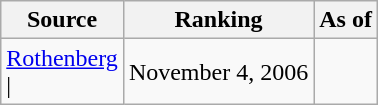<table class="wikitable" style="text-align:center">
<tr>
<th>Source</th>
<th>Ranking</th>
<th>As of</th>
</tr>
<tr>
<td align=left><a href='#'>Rothenberg</a><br>| </td>
<td>November 4, 2006</td>
</tr>
</table>
